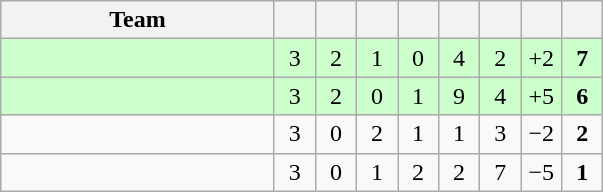<table class="wikitable" style="text-align:center;">
<tr>
<th width="175">Team</th>
<th width="20"></th>
<th width="20"></th>
<th width="20"></th>
<th width="20"></th>
<th width="20"></th>
<th width="20"></th>
<th width="20"></th>
<th width="20"></th>
</tr>
<tr bgcolor="#ccffcc">
<td align=left></td>
<td>3</td>
<td>2</td>
<td>1</td>
<td>0</td>
<td>4</td>
<td>2</td>
<td>+2</td>
<td><strong>7</strong></td>
</tr>
<tr bgcolor="#ccffcc">
<td align=left></td>
<td>3</td>
<td>2</td>
<td>0</td>
<td>1</td>
<td>9</td>
<td>4</td>
<td>+5</td>
<td><strong>6</strong></td>
</tr>
<tr>
<td align=left></td>
<td>3</td>
<td>0</td>
<td>2</td>
<td>1</td>
<td>1</td>
<td>3</td>
<td>−2</td>
<td><strong>2</strong></td>
</tr>
<tr>
<td align=left></td>
<td>3</td>
<td>0</td>
<td>1</td>
<td>2</td>
<td>2</td>
<td>7</td>
<td>−5</td>
<td><strong>1</strong></td>
</tr>
</table>
